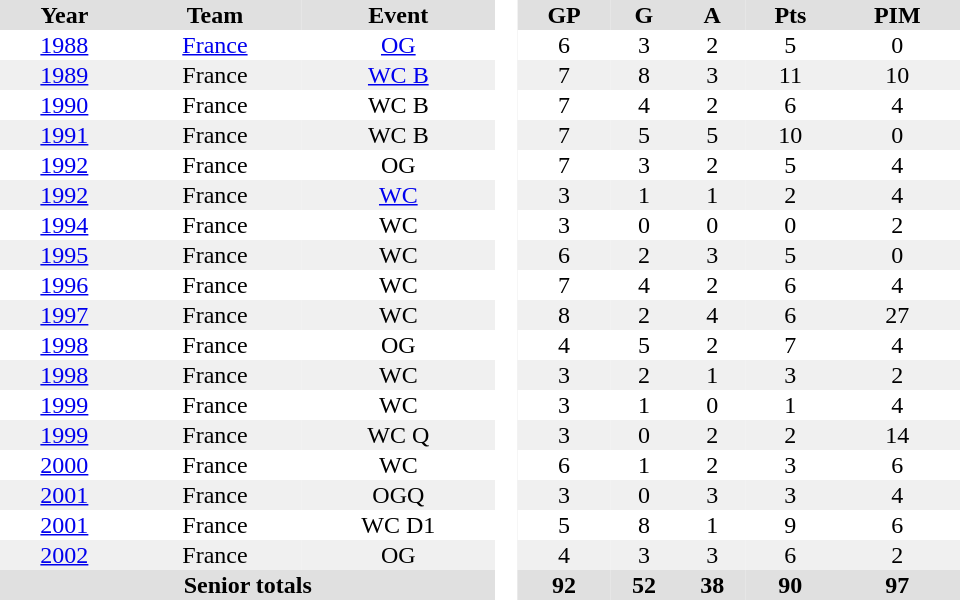<table border="0" cellpadding="1" cellspacing="0" style="text-align:center; width:40em">
<tr ALIGN="center" bgcolor="#e0e0e0">
<th>Year</th>
<th>Team</th>
<th>Event</th>
<th rowspan="99" bgcolor="#ffffff"> </th>
<th>GP</th>
<th>G</th>
<th>A</th>
<th>Pts</th>
<th>PIM</th>
</tr>
<tr>
<td><a href='#'>1988</a></td>
<td><a href='#'>France</a></td>
<td><a href='#'>OG</a></td>
<td>6</td>
<td>3</td>
<td>2</td>
<td>5</td>
<td>0</td>
</tr>
<tr bgcolor="#f0f0f0">
<td><a href='#'>1989</a></td>
<td>France</td>
<td><a href='#'>WC B</a></td>
<td>7</td>
<td>8</td>
<td>3</td>
<td>11</td>
<td>10</td>
</tr>
<tr>
<td><a href='#'>1990</a></td>
<td>France</td>
<td>WC B</td>
<td>7</td>
<td>4</td>
<td>2</td>
<td>6</td>
<td>4</td>
</tr>
<tr bgcolor="#f0f0f0">
<td><a href='#'>1991</a></td>
<td>France</td>
<td>WC B</td>
<td>7</td>
<td>5</td>
<td>5</td>
<td>10</td>
<td>0</td>
</tr>
<tr>
<td><a href='#'>1992</a></td>
<td>France</td>
<td>OG</td>
<td>7</td>
<td>3</td>
<td>2</td>
<td>5</td>
<td>4</td>
</tr>
<tr bgcolor="#f0f0f0">
<td><a href='#'>1992</a></td>
<td>France</td>
<td><a href='#'>WC</a></td>
<td>3</td>
<td>1</td>
<td>1</td>
<td>2</td>
<td>4</td>
</tr>
<tr>
<td><a href='#'>1994</a></td>
<td>France</td>
<td>WC</td>
<td>3</td>
<td>0</td>
<td>0</td>
<td>0</td>
<td>2</td>
</tr>
<tr bgcolor="#f0f0f0">
<td><a href='#'>1995</a></td>
<td>France</td>
<td>WC</td>
<td>6</td>
<td>2</td>
<td>3</td>
<td>5</td>
<td>0</td>
</tr>
<tr>
<td><a href='#'>1996</a></td>
<td>France</td>
<td>WC</td>
<td>7</td>
<td>4</td>
<td>2</td>
<td>6</td>
<td>4</td>
</tr>
<tr bgcolor="#f0f0f0">
<td><a href='#'>1997</a></td>
<td>France</td>
<td>WC</td>
<td>8</td>
<td>2</td>
<td>4</td>
<td>6</td>
<td>27</td>
</tr>
<tr>
<td><a href='#'>1998</a></td>
<td>France</td>
<td>OG</td>
<td>4</td>
<td>5</td>
<td>2</td>
<td>7</td>
<td>4</td>
</tr>
<tr bgcolor="#f0f0f0">
<td><a href='#'>1998</a></td>
<td>France</td>
<td>WC</td>
<td>3</td>
<td>2</td>
<td>1</td>
<td>3</td>
<td>2</td>
</tr>
<tr>
<td><a href='#'>1999</a></td>
<td>France</td>
<td>WC</td>
<td>3</td>
<td>1</td>
<td>0</td>
<td>1</td>
<td>4</td>
</tr>
<tr bgcolor="#f0f0f0">
<td><a href='#'>1999</a></td>
<td>France</td>
<td>WC Q</td>
<td>3</td>
<td>0</td>
<td>2</td>
<td>2</td>
<td>14</td>
</tr>
<tr>
<td><a href='#'>2000</a></td>
<td>France</td>
<td>WC</td>
<td>6</td>
<td>1</td>
<td>2</td>
<td>3</td>
<td>6</td>
</tr>
<tr bgcolor="#f0f0f0">
<td><a href='#'>2001</a></td>
<td>France</td>
<td>OGQ</td>
<td>3</td>
<td>0</td>
<td>3</td>
<td>3</td>
<td>4</td>
</tr>
<tr>
<td><a href='#'>2001</a></td>
<td>France</td>
<td>WC D1</td>
<td>5</td>
<td>8</td>
<td>1</td>
<td>9</td>
<td>6</td>
</tr>
<tr bgcolor="#f0f0f0">
<td><a href='#'>2002</a></td>
<td>France</td>
<td>OG</td>
<td>4</td>
<td>3</td>
<td>3</td>
<td>6</td>
<td>2</td>
</tr>
<tr bgcolor="#e0e0e0">
<th colspan=3>Senior totals</th>
<th>92</th>
<th>52</th>
<th>38</th>
<th>90</th>
<th>97</th>
</tr>
</table>
